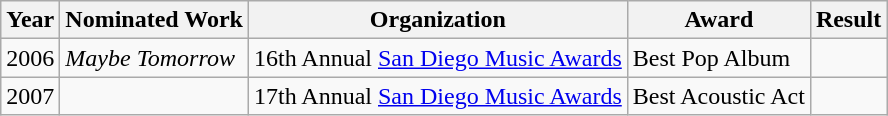<table class="wikitable">
<tr>
<th>Year</th>
<th>Nominated Work</th>
<th>Organization</th>
<th>Award</th>
<th>Result</th>
</tr>
<tr>
<td>2006</td>
<td><em>Maybe Tomorrow</em></td>
<td>16th Annual <a href='#'>San Diego Music Awards</a></td>
<td>Best Pop Album</td>
<td></td>
</tr>
<tr>
<td>2007</td>
<td></td>
<td>17th Annual <a href='#'>San Diego Music Awards</a></td>
<td>Best Acoustic Act</td>
<td></td>
</tr>
</table>
